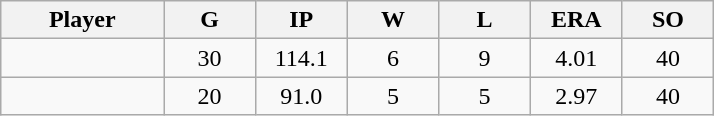<table class="wikitable sortable">
<tr>
<th bgcolor="#DDDDFF" width="16%">Player</th>
<th bgcolor="#DDDDFF" width="9%">G</th>
<th bgcolor="#DDDDFF" width="9%">IP</th>
<th bgcolor="#DDDDFF" width="9%">W</th>
<th bgcolor="#DDDDFF" width="9%">L</th>
<th bgcolor="#DDDDFF" width="9%">ERA</th>
<th bgcolor="#DDDDFF" width="9%">SO</th>
</tr>
<tr align="center">
<td></td>
<td>30</td>
<td>114.1</td>
<td>6</td>
<td>9</td>
<td>4.01</td>
<td>40</td>
</tr>
<tr align="center">
<td></td>
<td>20</td>
<td>91.0</td>
<td>5</td>
<td>5</td>
<td>2.97</td>
<td>40</td>
</tr>
</table>
